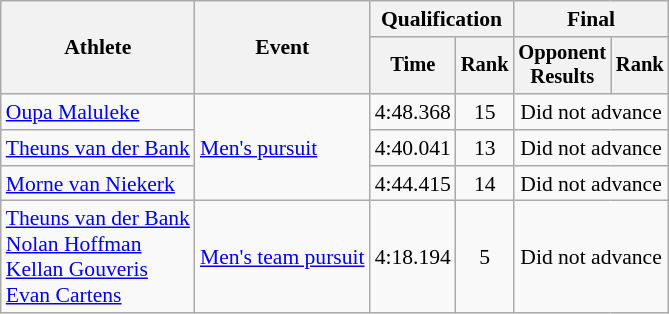<table class="wikitable" style="font-size:90%;">
<tr>
<th rowspan=2>Athlete</th>
<th rowspan=2>Event</th>
<th colspan=2>Qualification</th>
<th colspan=2>Final</th>
</tr>
<tr style="font-size:95%">
<th>Time</th>
<th>Rank</th>
<th>Opponent<br>Results</th>
<th>Rank</th>
</tr>
<tr align=center>
<td align=left><a href='#'>Oupa Maluleke</a></td>
<td align=left rowspan=3><a href='#'>Men's pursuit</a></td>
<td>4:48.368</td>
<td>15</td>
<td colspan="2">Did not advance</td>
</tr>
<tr align=center>
<td align=left><a href='#'>Theuns van der Bank</a></td>
<td>4:40.041</td>
<td>13</td>
<td colspan="2">Did not advance</td>
</tr>
<tr align=center>
<td align=left><a href='#'>Morne van Niekerk</a></td>
<td>4:44.415</td>
<td>14</td>
<td colspan="2">Did not advance</td>
</tr>
<tr align=center>
<td align=left><a href='#'>Theuns van der Bank</a><br><a href='#'>Nolan Hoffman</a><br><a href='#'>Kellan Gouveris</a><br><a href='#'>Evan Cartens</a></td>
<td align=left><a href='#'>Men's team pursuit</a></td>
<td>4:18.194</td>
<td>5</td>
<td colspan="2">Did not advance</td>
</tr>
</table>
